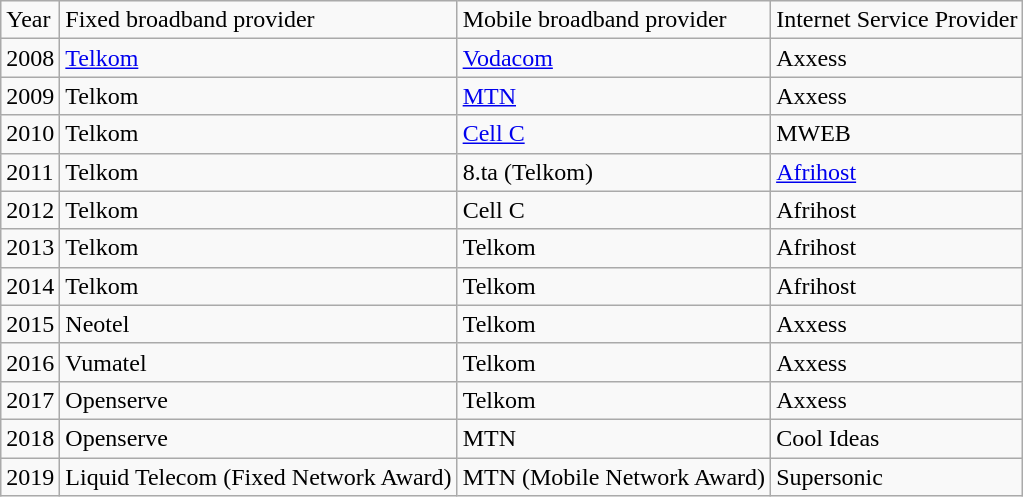<table class="wikitable">
<tr>
<td>Year</td>
<td>Fixed broadband provider</td>
<td>Mobile broadband provider</td>
<td>Internet Service Provider</td>
</tr>
<tr>
<td>2008</td>
<td><a href='#'>Telkom</a></td>
<td><a href='#'>Vodacom</a></td>
<td>Axxess</td>
</tr>
<tr>
<td>2009</td>
<td>Telkom</td>
<td><a href='#'>MTN</a></td>
<td>Axxess</td>
</tr>
<tr>
<td>2010</td>
<td>Telkom</td>
<td><a href='#'>Cell C</a></td>
<td>MWEB</td>
</tr>
<tr>
<td>2011</td>
<td>Telkom</td>
<td>8.ta (Telkom)</td>
<td><a href='#'>Afrihost</a></td>
</tr>
<tr>
<td>2012</td>
<td>Telkom</td>
<td>Cell C</td>
<td>Afrihost</td>
</tr>
<tr>
<td>2013</td>
<td>Telkom</td>
<td>Telkom</td>
<td>Afrihost</td>
</tr>
<tr>
<td>2014</td>
<td>Telkom</td>
<td>Telkom</td>
<td>Afrihost</td>
</tr>
<tr>
<td>2015</td>
<td>Neotel</td>
<td>Telkom</td>
<td>Axxess</td>
</tr>
<tr>
<td>2016</td>
<td>Vumatel</td>
<td>Telkom</td>
<td>Axxess</td>
</tr>
<tr>
<td>2017</td>
<td>Openserve</td>
<td>Telkom</td>
<td>Axxess</td>
</tr>
<tr>
<td>2018</td>
<td>Openserve</td>
<td>MTN</td>
<td>Cool Ideas</td>
</tr>
<tr>
<td>2019</td>
<td>Liquid Telecom (Fixed Network Award)</td>
<td>MTN (Mobile Network Award)</td>
<td>Supersonic</td>
</tr>
</table>
